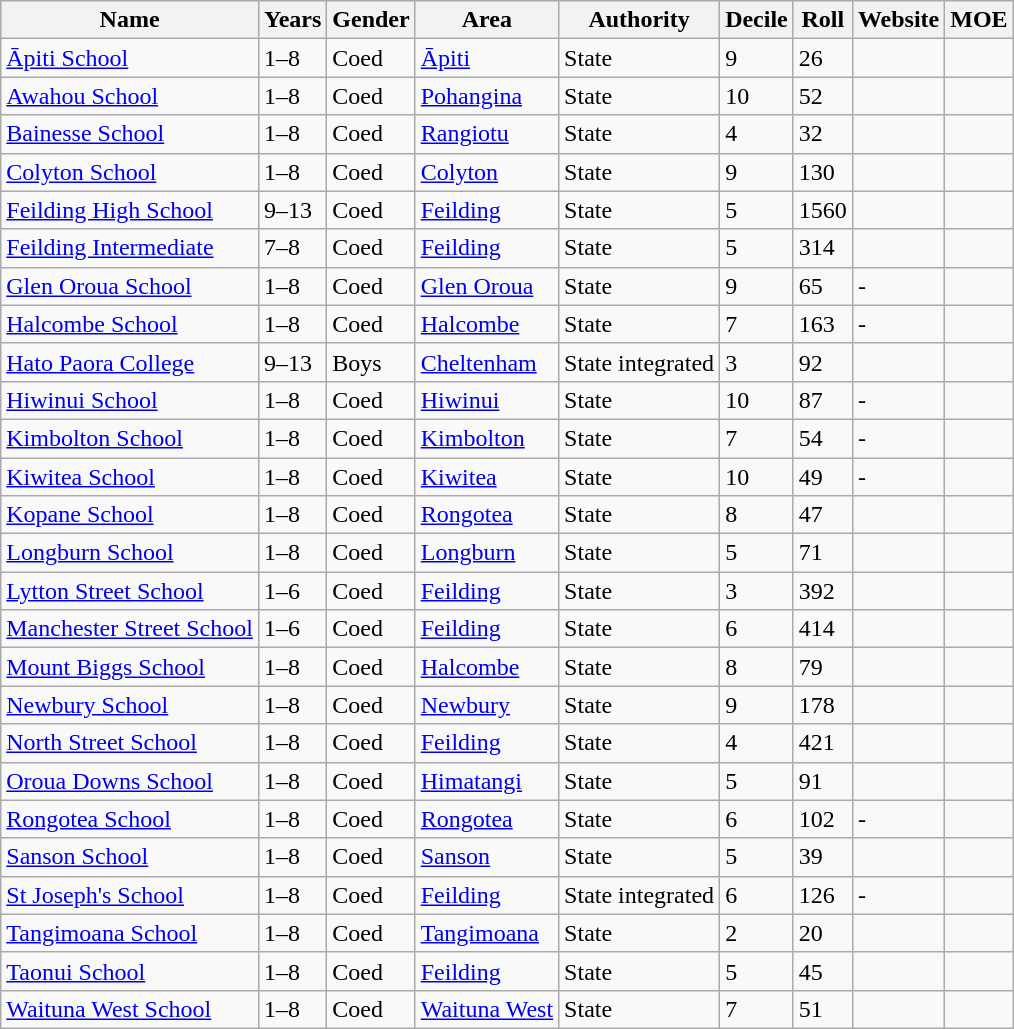<table class="wikitable sortable">
<tr>
<th>Name</th>
<th>Years</th>
<th>Gender</th>
<th>Area</th>
<th>Authority</th>
<th>Decile</th>
<th>Roll</th>
<th>Website</th>
<th>MOE</th>
</tr>
<tr>
<td><a href='#'>Āpiti School</a></td>
<td>1–8</td>
<td>Coed</td>
<td><a href='#'>Āpiti</a></td>
<td>State</td>
<td>9</td>
<td>26</td>
<td></td>
<td></td>
</tr>
<tr>
<td><a href='#'>Awahou School</a></td>
<td>1–8</td>
<td>Coed</td>
<td><a href='#'>Pohangina</a></td>
<td>State</td>
<td>10</td>
<td>52</td>
<td></td>
<td></td>
</tr>
<tr>
<td><a href='#'>Bainesse School</a></td>
<td>1–8</td>
<td>Coed</td>
<td><a href='#'>Rangiotu</a></td>
<td>State</td>
<td>4</td>
<td>32</td>
<td></td>
<td></td>
</tr>
<tr>
<td><a href='#'>Colyton School</a></td>
<td>1–8</td>
<td>Coed</td>
<td><a href='#'>Colyton</a></td>
<td>State</td>
<td>9</td>
<td>130</td>
<td></td>
<td></td>
</tr>
<tr>
<td><a href='#'>Feilding High School</a></td>
<td>9–13</td>
<td>Coed</td>
<td><a href='#'>Feilding</a></td>
<td>State</td>
<td>5</td>
<td>1560</td>
<td></td>
<td></td>
</tr>
<tr>
<td><a href='#'>Feilding Intermediate</a></td>
<td>7–8</td>
<td>Coed</td>
<td><a href='#'>Feilding</a></td>
<td>State</td>
<td>5</td>
<td>314</td>
<td></td>
<td></td>
</tr>
<tr>
<td><a href='#'>Glen Oroua School</a></td>
<td>1–8</td>
<td>Coed</td>
<td><a href='#'>Glen Oroua</a></td>
<td>State</td>
<td>9</td>
<td>65</td>
<td>-</td>
<td></td>
</tr>
<tr>
<td><a href='#'>Halcombe School</a></td>
<td>1–8</td>
<td>Coed</td>
<td><a href='#'>Halcombe</a></td>
<td>State</td>
<td>7</td>
<td>163</td>
<td>-</td>
<td></td>
</tr>
<tr>
<td><a href='#'>Hato Paora College</a></td>
<td>9–13</td>
<td>Boys</td>
<td><a href='#'>Cheltenham</a></td>
<td>State integrated</td>
<td>3</td>
<td>92</td>
<td></td>
<td></td>
</tr>
<tr>
<td><a href='#'>Hiwinui School</a></td>
<td>1–8</td>
<td>Coed</td>
<td><a href='#'>Hiwinui</a></td>
<td>State</td>
<td>10</td>
<td>87</td>
<td>-</td>
<td></td>
</tr>
<tr>
<td><a href='#'>Kimbolton School</a></td>
<td>1–8</td>
<td>Coed</td>
<td><a href='#'>Kimbolton</a></td>
<td>State</td>
<td>7</td>
<td>54</td>
<td>-</td>
<td></td>
</tr>
<tr>
<td><a href='#'>Kiwitea School</a></td>
<td>1–8</td>
<td>Coed</td>
<td><a href='#'>Kiwitea</a></td>
<td>State</td>
<td>10</td>
<td>49</td>
<td>-</td>
<td></td>
</tr>
<tr>
<td><a href='#'>Kopane School</a></td>
<td>1–8</td>
<td>Coed</td>
<td><a href='#'>Rongotea</a></td>
<td>State</td>
<td>8</td>
<td>47</td>
<td></td>
<td></td>
</tr>
<tr>
<td><a href='#'>Longburn School</a></td>
<td>1–8</td>
<td>Coed</td>
<td><a href='#'>Longburn</a></td>
<td>State</td>
<td>5</td>
<td>71</td>
<td></td>
<td></td>
</tr>
<tr>
<td><a href='#'>Lytton Street School</a></td>
<td>1–6</td>
<td>Coed</td>
<td><a href='#'>Feilding</a></td>
<td>State</td>
<td>3</td>
<td>392</td>
<td></td>
<td></td>
</tr>
<tr>
<td><a href='#'>Manchester Street School</a></td>
<td>1–6</td>
<td>Coed</td>
<td><a href='#'>Feilding</a></td>
<td>State</td>
<td>6</td>
<td>414</td>
<td></td>
<td></td>
</tr>
<tr>
<td><a href='#'>Mount Biggs School</a></td>
<td>1–8</td>
<td>Coed</td>
<td><a href='#'>Halcombe</a></td>
<td>State</td>
<td>8</td>
<td>79</td>
<td></td>
<td></td>
</tr>
<tr>
<td><a href='#'>Newbury School</a></td>
<td>1–8</td>
<td>Coed</td>
<td><a href='#'>Newbury</a></td>
<td>State</td>
<td>9</td>
<td>178</td>
<td></td>
<td></td>
</tr>
<tr>
<td><a href='#'>North Street School</a></td>
<td>1–8</td>
<td>Coed</td>
<td><a href='#'>Feilding</a></td>
<td>State</td>
<td>4</td>
<td>421</td>
<td></td>
<td></td>
</tr>
<tr>
<td><a href='#'>Oroua Downs School</a></td>
<td>1–8</td>
<td>Coed</td>
<td><a href='#'>Himatangi</a></td>
<td>State</td>
<td>5</td>
<td>91</td>
<td></td>
<td></td>
</tr>
<tr>
<td><a href='#'>Rongotea School</a></td>
<td>1–8</td>
<td>Coed</td>
<td><a href='#'>Rongotea</a></td>
<td>State</td>
<td>6</td>
<td>102</td>
<td>-</td>
<td></td>
</tr>
<tr>
<td><a href='#'>Sanson School</a></td>
<td>1–8</td>
<td>Coed</td>
<td><a href='#'>Sanson</a></td>
<td>State</td>
<td>5</td>
<td>39</td>
<td></td>
<td></td>
</tr>
<tr>
<td><a href='#'>St Joseph's School</a></td>
<td>1–8</td>
<td>Coed</td>
<td><a href='#'>Feilding</a></td>
<td>State integrated</td>
<td>6</td>
<td>126</td>
<td>-</td>
<td></td>
</tr>
<tr>
<td><a href='#'>Tangimoana School</a></td>
<td>1–8</td>
<td>Coed</td>
<td><a href='#'>Tangimoana</a></td>
<td>State</td>
<td>2</td>
<td>20</td>
<td></td>
<td></td>
</tr>
<tr>
<td><a href='#'>Taonui School</a></td>
<td>1–8</td>
<td>Coed</td>
<td><a href='#'>Feilding</a></td>
<td>State</td>
<td>5</td>
<td>45</td>
<td></td>
<td></td>
</tr>
<tr>
<td><a href='#'>Waituna West School</a></td>
<td>1–8</td>
<td>Coed</td>
<td><a href='#'>Waituna West</a></td>
<td>State</td>
<td>7</td>
<td>51</td>
<td></td>
<td></td>
</tr>
</table>
